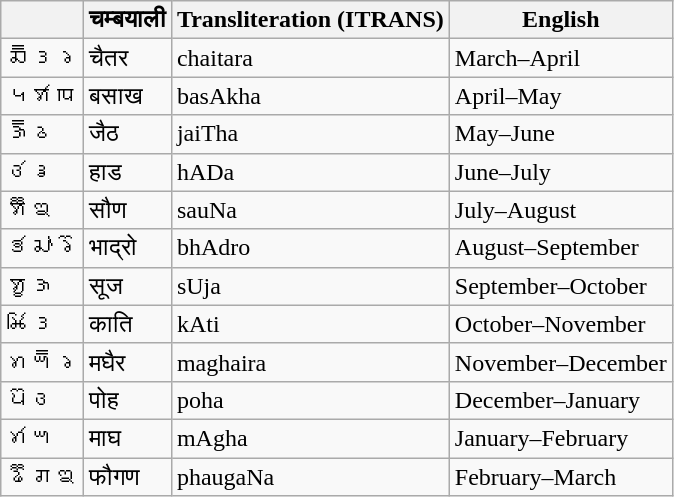<table class="wikitable">
<tr>
<th></th>
<th>चम्बयाली</th>
<th>Transliteration (ITRANS)</th>
<th>English</th>
</tr>
<tr>
<td>𑚏𑚳𑚙𑚤</td>
<td>चैतर</td>
<td>chaitara</td>
<td>March–April</td>
</tr>
<tr>
<td>𑚠𑚨𑚭𑚸</td>
<td>बसाख</td>
<td>basAkha</td>
<td>April–May</td>
</tr>
<tr>
<td>𑚑𑚳𑚕</td>
<td>जैठ</td>
<td>jaiTha</td>
<td>May–June</td>
</tr>
<tr>
<td>𑚩𑚭𑚖</td>
<td>हाड</td>
<td>hADa</td>
<td>June–July</td>
</tr>
<tr>
<td>𑚨𑚵𑚘</td>
<td>सौण</td>
<td>sauNa</td>
<td>July–August</td>
</tr>
<tr>
<td>𑚡𑚭𑚛𑚶𑚤𑚴</td>
<td>भाद्रो</td>
<td>bhAdro</td>
<td>August–September</td>
</tr>
<tr>
<td>𑚨𑚱𑚑</td>
<td>सूज</td>
<td>sUja</td>
<td>September–October</td>
</tr>
<tr>
<td>𑚊𑚭𑚙𑚮</td>
<td>काति</td>
<td>kAti</td>
<td>October–November</td>
</tr>
<tr>
<td>𑚢𑚍𑚳𑚤</td>
<td>मघैर</td>
<td>maghaira</td>
<td>November–December</td>
</tr>
<tr>
<td>𑚞𑚴𑚩</td>
<td>पोह</td>
<td>poha</td>
<td>December–January</td>
</tr>
<tr>
<td>𑚢𑚭𑚍</td>
<td>माघ</td>
<td>mAgha</td>
<td>January–February</td>
</tr>
<tr>
<td>𑚟𑚵𑚌𑚘</td>
<td>फौगण</td>
<td>phaugaNa</td>
<td>February–March</td>
</tr>
</table>
